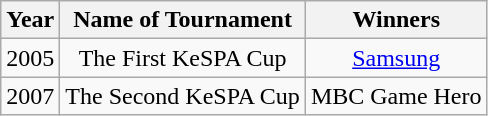<table class="wikitable" style="text-align:center">
<tr>
<th>Year</th>
<th>Name of Tournament</th>
<th>Winners</th>
</tr>
<tr>
<td>2005</td>
<td>The First KeSPA Cup</td>
<td><a href='#'>Samsung</a></td>
</tr>
<tr>
<td>2007</td>
<td>The Second KeSPA Cup</td>
<td>MBC Game Hero</td>
</tr>
</table>
